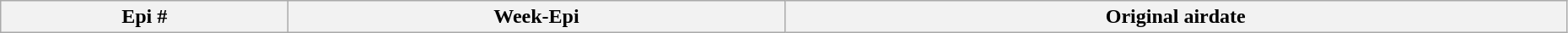<table class="wikitable plainrowheaders" style="width:98%;">
<tr>
<th>Epi #</th>
<th>Week-Epi</th>
<th>Original airdate<br>



</th>
</tr>
</table>
